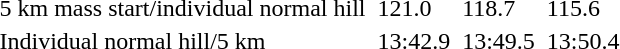<table>
<tr>
<td>5 km mass start/individual normal hill<br></td>
<td></td>
<td>121.0</td>
<td></td>
<td>118.7</td>
<td></td>
<td>115.6</td>
</tr>
<tr>
<td>Individual normal hill/5 km<br></td>
<td></td>
<td>13:42.9</td>
<td></td>
<td>13:49.5</td>
<td></td>
<td>13:50.4</td>
</tr>
</table>
